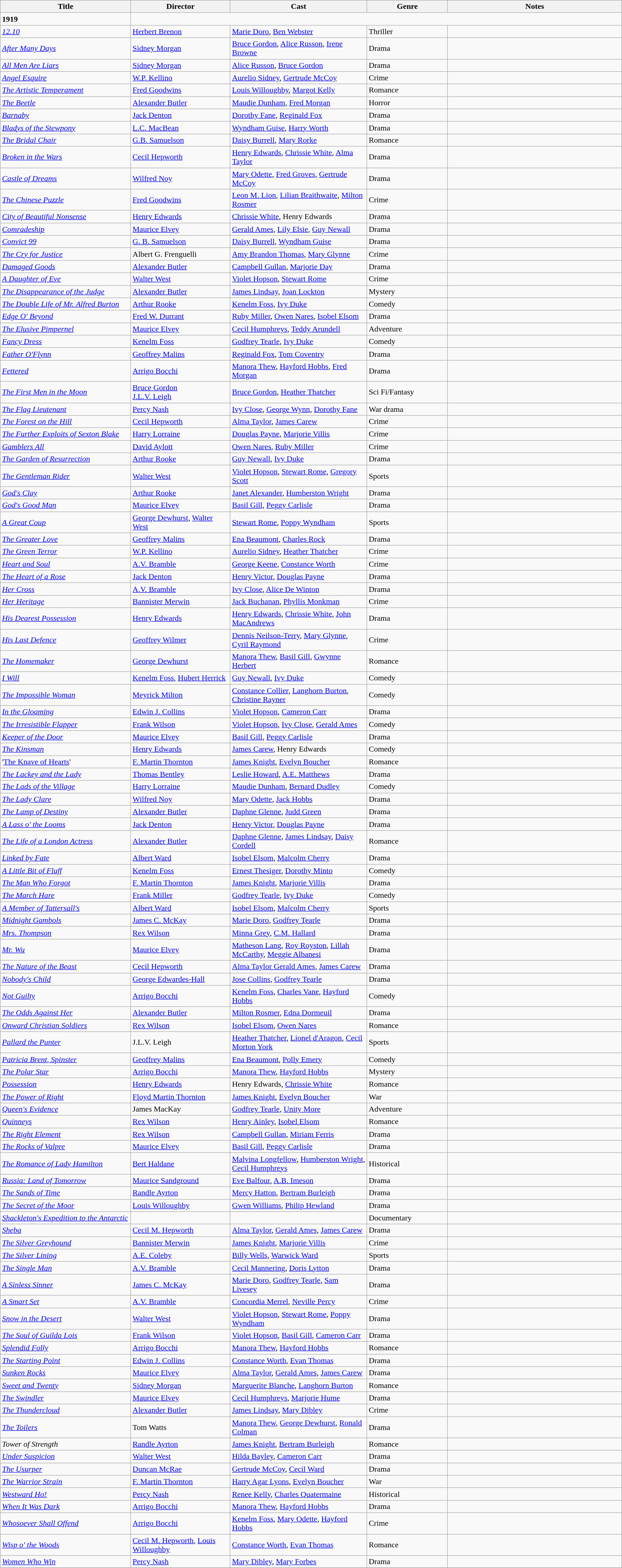<table class="wikitable" width= "100%">
<tr>
<th width=21%>Title</th>
<th width=16%>Director</th>
<th width=22%>Cast</th>
<th width=13%>Genre</th>
<th width=28%>Notes</th>
</tr>
<tr>
<td><strong>1919</strong></td>
</tr>
<tr>
<td><em><a href='#'>12.10</a></em></td>
<td><a href='#'>Herbert Brenon</a></td>
<td><a href='#'>Marie Doro</a>, <a href='#'>Ben Webster</a></td>
<td>Thriller</td>
<td></td>
</tr>
<tr>
<td><em><a href='#'>After Many Days</a></em></td>
<td><a href='#'>Sidney Morgan</a></td>
<td><a href='#'>Bruce Gordon</a>, <a href='#'>Alice Russon</a>, <a href='#'>Irene Browne</a></td>
<td>Drama</td>
<td></td>
</tr>
<tr>
<td><em><a href='#'>All Men Are Liars</a></em></td>
<td><a href='#'>Sidney Morgan</a></td>
<td><a href='#'>Alice Russon</a>, <a href='#'>Bruce Gordon</a></td>
<td>Drama</td>
<td></td>
</tr>
<tr>
<td><em><a href='#'>Angel Esquire</a></em></td>
<td><a href='#'>W.P. Kellino</a></td>
<td><a href='#'>Aurelio Sidney</a>, <a href='#'>Gertrude McCoy</a></td>
<td>Crime</td>
<td></td>
</tr>
<tr>
<td><em><a href='#'>The Artistic Temperament</a></em></td>
<td><a href='#'>Fred Goodwins</a></td>
<td><a href='#'>Louis Willoughby</a>, <a href='#'>Margot Kelly</a></td>
<td>Romance</td>
<td></td>
</tr>
<tr>
<td><em><a href='#'>The Beetle</a></em></td>
<td><a href='#'>Alexander Butler</a></td>
<td><a href='#'>Maudie Dunham</a>, <a href='#'>Fred Morgan</a></td>
<td>Horror</td>
<td></td>
</tr>
<tr>
<td><em><a href='#'>Barnaby</a></em></td>
<td><a href='#'>Jack Denton</a></td>
<td><a href='#'>Dorothy Fane</a>, <a href='#'>Reginald Fox</a></td>
<td>Drama</td>
<td></td>
</tr>
<tr>
<td><em><a href='#'>Bladys of the Stewpony</a></em></td>
<td><a href='#'>L.C. MacBean</a></td>
<td><a href='#'>Wyndham Guise</a>, <a href='#'>Harry Worth</a></td>
<td>Drama</td>
<td></td>
</tr>
<tr>
<td><em><a href='#'>The Bridal Chair</a></em></td>
<td><a href='#'>G.B. Samuelson</a></td>
<td><a href='#'>Daisy Burrell</a>, <a href='#'>Mary Rorke</a></td>
<td>Romance</td>
<td></td>
</tr>
<tr>
<td><em><a href='#'>Broken in the Wars</a></em></td>
<td><a href='#'>Cecil Hepworth</a></td>
<td><a href='#'>Henry Edwards</a>, <a href='#'>Chrissie White</a>, <a href='#'>Alma Taylor</a></td>
<td>Drama</td>
<td></td>
</tr>
<tr>
<td><em><a href='#'>Castle of Dreams</a></em></td>
<td><a href='#'>Wilfred Noy</a></td>
<td><a href='#'>Mary Odette</a>, <a href='#'>Fred Groves</a>, <a href='#'>Gertrude McCoy</a></td>
<td>Drama</td>
<td></td>
</tr>
<tr>
<td><em><a href='#'>The Chinese Puzzle</a></em></td>
<td><a href='#'>Fred Goodwins</a></td>
<td><a href='#'>Leon M. Lion</a>, <a href='#'>Lilian Braithwaite</a>, <a href='#'>Milton Rosmer</a></td>
<td>Crime</td>
<td></td>
</tr>
<tr>
<td><em><a href='#'>City of Beautiful Nonsense</a></em></td>
<td><a href='#'>Henry Edwards</a></td>
<td><a href='#'>Chrissie White</a>, Henry Edwards</td>
<td>Drama</td>
<td></td>
</tr>
<tr>
<td><em><a href='#'>Comradeship</a></em></td>
<td><a href='#'>Maurice Elvey</a></td>
<td><a href='#'>Gerald Ames</a>, <a href='#'>Lily Elsie</a>, <a href='#'>Guy Newall</a></td>
<td>Drama</td>
<td></td>
</tr>
<tr>
<td><em><a href='#'>Convict 99</a></em></td>
<td><a href='#'>G. B. Samuelson</a></td>
<td><a href='#'>Daisy Burrell</a>, <a href='#'>Wyndham Guise</a></td>
<td>Drama</td>
<td></td>
</tr>
<tr>
<td><em><a href='#'>The Cry for Justice </a></em></td>
<td>Albert G. Frenguelli</td>
<td><a href='#'>Amy Brandon Thomas</a>, <a href='#'>Mary Glynne</a></td>
<td>Crime</td>
<td></td>
</tr>
<tr>
<td><em><a href='#'>Damaged Goods</a></em></td>
<td><a href='#'>Alexander Butler</a></td>
<td><a href='#'>Campbell Gullan</a>, <a href='#'>Marjorie Day</a></td>
<td>Drama</td>
<td></td>
</tr>
<tr>
<td><em><a href='#'>A Daughter of Eve</a></em></td>
<td><a href='#'>Walter West</a></td>
<td><a href='#'>Violet Hopson</a>, <a href='#'>Stewart Rome</a></td>
<td>Crime</td>
<td></td>
</tr>
<tr>
<td><em><a href='#'>The Disappearance of the Judge</a></em></td>
<td><a href='#'>Alexander Butler</a></td>
<td><a href='#'>James Lindsay</a>, <a href='#'>Joan Lockton</a></td>
<td>Mystery</td>
<td></td>
</tr>
<tr>
<td><em><a href='#'>The Double Life of Mr. Alfred Burton</a></em></td>
<td><a href='#'>Arthur Rooke</a></td>
<td><a href='#'>Kenelm Foss</a>, <a href='#'>Ivy Duke</a></td>
<td>Comedy</td>
<td></td>
</tr>
<tr>
<td><em><a href='#'>Edge O' Beyond</a></em></td>
<td><a href='#'>Fred W. Durrant</a></td>
<td><a href='#'>Ruby Miller</a>, <a href='#'>Owen Nares</a>, <a href='#'>Isobel Elsom</a></td>
<td>Drama</td>
<td></td>
</tr>
<tr>
<td><em><a href='#'>The Elusive Pimpernel</a></em></td>
<td><a href='#'>Maurice Elvey</a></td>
<td><a href='#'>Cecil Humphreys</a>, <a href='#'>Teddy Arundell</a></td>
<td>Adventure</td>
<td></td>
</tr>
<tr>
<td><em><a href='#'>Fancy Dress</a></em></td>
<td><a href='#'>Kenelm Foss</a></td>
<td><a href='#'>Godfrey Tearle</a>, <a href='#'>Ivy Duke</a></td>
<td>Comedy</td>
<td></td>
</tr>
<tr>
<td><em><a href='#'>Father O'Flynn</a></em></td>
<td><a href='#'>Geoffrey Malins</a></td>
<td><a href='#'>Reginald Fox</a>, <a href='#'>Tom Coventry</a></td>
<td>Drama</td>
<td></td>
</tr>
<tr>
<td><em><a href='#'>Fettered</a></em></td>
<td><a href='#'>Arrigo Bocchi</a></td>
<td><a href='#'>Manora Thew</a>, <a href='#'>Hayford Hobbs</a>, <a href='#'>Fred Morgan</a></td>
<td>Drama</td>
<td></td>
</tr>
<tr>
<td><em><a href='#'>The First Men in the Moon</a></em></td>
<td><a href='#'>Bruce Gordon</a><br><a href='#'>J.L.V. Leigh</a></td>
<td><a href='#'>Bruce Gordon</a>, <a href='#'>Heather Thatcher</a></td>
<td>Sci Fi/Fantasy</td>
<td></td>
</tr>
<tr>
<td><em><a href='#'>The Flag Lieutenant</a></em></td>
<td><a href='#'>Percy Nash</a></td>
<td><a href='#'>Ivy Close</a>, <a href='#'>George Wynn</a>, <a href='#'>Dorothy Fane</a></td>
<td>War drama</td>
<td></td>
</tr>
<tr>
<td><em><a href='#'>The Forest on the Hill</a></em></td>
<td><a href='#'>Cecil Hepworth</a></td>
<td><a href='#'>Alma Taylor</a>, <a href='#'>James Carew</a></td>
<td>Crime</td>
<td></td>
</tr>
<tr>
<td><em><a href='#'>The Further Exploits of Sexton Blake</a></em></td>
<td><a href='#'>Harry Lorraine</a></td>
<td><a href='#'>Douglas Payne</a>, <a href='#'>Marjorie Villis</a></td>
<td>Crime</td>
<td></td>
</tr>
<tr>
<td><em><a href='#'>Gamblers All</a></em></td>
<td><a href='#'>David Aylott</a></td>
<td><a href='#'>Owen Nares</a>, <a href='#'>Ruby Miller</a></td>
<td>Crime</td>
<td></td>
</tr>
<tr>
<td><em><a href='#'>The Garden of Resurrection</a></em></td>
<td><a href='#'>Arthur Rooke</a></td>
<td><a href='#'>Guy Newall</a>, <a href='#'>Ivy Duke</a></td>
<td>Drama</td>
<td></td>
</tr>
<tr>
<td><em><a href='#'>The Gentleman Rider</a></em></td>
<td><a href='#'>Walter West</a></td>
<td><a href='#'>Violet Hopson</a>, <a href='#'>Stewart Rome</a>, <a href='#'>Gregory Scott</a></td>
<td>Sports</td>
<td></td>
</tr>
<tr>
<td><em><a href='#'>God's Clay</a></em></td>
<td><a href='#'>Arthur Rooke</a></td>
<td><a href='#'>Janet Alexander</a>, <a href='#'>Humberston Wright</a></td>
<td>Drama</td>
<td></td>
</tr>
<tr>
<td><em><a href='#'>God's Good Man</a></em></td>
<td><a href='#'>Maurice Elvey</a></td>
<td><a href='#'>Basil Gill</a>, <a href='#'>Peggy Carlisle</a></td>
<td>Drama</td>
<td></td>
</tr>
<tr>
<td><em><a href='#'>A Great Coup</a></em></td>
<td><a href='#'>George Dewhurst</a>, <a href='#'>Walter West</a></td>
<td><a href='#'>Stewart Rome</a>, <a href='#'>Poppy Wyndham</a></td>
<td>Sports</td>
<td></td>
</tr>
<tr>
<td><em><a href='#'>The Greater Love</a></em></td>
<td><a href='#'>Geoffrey Malins</a></td>
<td><a href='#'>Ena Beaumont</a>, <a href='#'>Charles Rock</a></td>
<td>Drama</td>
<td></td>
</tr>
<tr>
<td><em><a href='#'>The Green Terror</a></em></td>
<td><a href='#'>W.P. Kellino</a></td>
<td><a href='#'>Aurelio Sidney</a>, <a href='#'>Heather Thatcher</a></td>
<td>Crime</td>
<td></td>
</tr>
<tr>
<td><em><a href='#'>Heart and Soul</a></em></td>
<td><a href='#'>A.V. Bramble</a></td>
<td><a href='#'>George Keene</a>, <a href='#'>Constance Worth</a></td>
<td>Crime</td>
<td></td>
</tr>
<tr>
<td><em><a href='#'>The Heart of a Rose</a></em></td>
<td><a href='#'>Jack Denton</a></td>
<td><a href='#'>Henry Victor</a>, <a href='#'>Douglas Payne</a></td>
<td>Drama</td>
<td></td>
</tr>
<tr>
<td><em><a href='#'>Her Cross</a></em></td>
<td><a href='#'>A.V. Bramble</a></td>
<td><a href='#'>Ivy Close</a>, <a href='#'>Alice De Winton</a></td>
<td>Drama</td>
<td></td>
</tr>
<tr>
<td><em><a href='#'>Her Heritage</a></em></td>
<td><a href='#'>Bannister Merwin</a></td>
<td><a href='#'>Jack Buchanan</a>, <a href='#'>Phyllis Monkman</a></td>
<td>Crime</td>
<td></td>
</tr>
<tr>
<td><em><a href='#'>His Dearest Possession</a></em></td>
<td><a href='#'>Henry Edwards</a></td>
<td><a href='#'>Henry Edwards</a>, <a href='#'>Chrissie White</a>, <a href='#'>John MacAndrews</a></td>
<td>Drama</td>
<td></td>
</tr>
<tr>
<td><em><a href='#'>His Last Defence</a></em></td>
<td><a href='#'>Geoffrey Wilmer</a></td>
<td><a href='#'>Dennis Neilson-Terry</a>, <a href='#'>Mary Glynne</a>, <a href='#'>Cyril Raymond</a></td>
<td>Crime</td>
<td></td>
</tr>
<tr>
<td><em><a href='#'>The Homemaker</a></em></td>
<td><a href='#'>George Dewhurst</a></td>
<td><a href='#'>Manora Thew</a>, <a href='#'>Basil Gill</a>, <a href='#'>Gwynne Herbert</a></td>
<td>Romance</td>
<td></td>
</tr>
<tr>
<td><em><a href='#'>I Will</a></em></td>
<td><a href='#'>Kenelm Foss</a>, <a href='#'>Hubert Herrick</a></td>
<td><a href='#'>Guy Newall</a>, <a href='#'>Ivy Duke</a></td>
<td>Comedy</td>
<td></td>
</tr>
<tr>
<td><em><a href='#'>The Impossible Woman</a></em></td>
<td><a href='#'>Meyrick Milton</a></td>
<td><a href='#'>Constance Collier</a>, <a href='#'>Langhorn Burton</a>, <a href='#'>Christine Rayner</a></td>
<td>Comedy</td>
<td></td>
</tr>
<tr>
<td><em><a href='#'>In the Gloaming</a></em></td>
<td><a href='#'>Edwin J. Collins</a></td>
<td><a href='#'>Violet Hopson</a>, <a href='#'>Cameron Carr</a></td>
<td>Drama</td>
<td></td>
</tr>
<tr>
<td><em><a href='#'>The Irresistible Flapper</a></em></td>
<td><a href='#'>Frank Wilson</a></td>
<td><a href='#'>Violet Hopson</a>, <a href='#'>Ivy Close</a>, <a href='#'>Gerald Ames</a></td>
<td>Comedy</td>
<td></td>
</tr>
<tr>
<td><em><a href='#'>Keeper of the Door</a></em></td>
<td><a href='#'>Maurice Elvey</a></td>
<td><a href='#'>Basil Gill</a>, <a href='#'>Peggy Carlisle</a></td>
<td>Drama</td>
<td></td>
</tr>
<tr>
<td><em><a href='#'>The Kinsman</a></em></td>
<td><a href='#'>Henry Edwards</a></td>
<td><a href='#'>James Carew</a>, Henry Edwards</td>
<td>Comedy</td>
<td></td>
</tr>
<tr>
<td>'<a href='#'>The Knave of Hearts</a>'</td>
<td><a href='#'>F. Martin Thornton</a></td>
<td><a href='#'>James Knight</a>, <a href='#'>Evelyn Boucher</a></td>
<td>Romance</td>
<td></td>
</tr>
<tr>
<td><em><a href='#'>The Lackey and the Lady</a></em></td>
<td><a href='#'>Thomas Bentley</a></td>
<td><a href='#'>Leslie Howard</a>, <a href='#'>A.E. Matthews</a></td>
<td>Drama</td>
<td></td>
</tr>
<tr>
<td><em><a href='#'>The Lads of the Village</a></em></td>
<td><a href='#'>Harry Lorraine</a></td>
<td><a href='#'>Maudie Dunham</a>, <a href='#'>Bernard Dudley</a></td>
<td>Comedy</td>
<td></td>
</tr>
<tr>
<td><em><a href='#'>The Lady Clare</a></em></td>
<td><a href='#'>Wilfred Noy</a></td>
<td><a href='#'>Mary Odette</a>, <a href='#'>Jack Hobbs</a></td>
<td>Drama</td>
<td></td>
</tr>
<tr>
<td><em><a href='#'>The Lamp of Destiny</a></em></td>
<td><a href='#'>Alexander Butler</a></td>
<td><a href='#'>Daphne Glenne</a>, <a href='#'>Judd Green</a></td>
<td>Drama</td>
<td></td>
</tr>
<tr>
<td><em><a href='#'>A Lass o' the Looms</a></em></td>
<td><a href='#'>Jack Denton</a></td>
<td><a href='#'>Henry Victor</a>, <a href='#'>Douglas Payne</a></td>
<td>Drama</td>
<td></td>
</tr>
<tr>
<td><em><a href='#'>The Life of a London Actress</a></em></td>
<td><a href='#'>Alexander Butler</a></td>
<td><a href='#'>Daphne Glenne</a>, <a href='#'>James Lindsay</a>, <a href='#'>Daisy Cordell</a></td>
<td>Romance</td>
<td></td>
</tr>
<tr>
<td><em><a href='#'>Linked by Fate</a></em></td>
<td><a href='#'>Albert Ward</a></td>
<td><a href='#'>Isobel Elsom</a>, <a href='#'>Malcolm Cherry</a></td>
<td>Drama</td>
<td></td>
</tr>
<tr>
<td><em><a href='#'>A Little Bit of Fluff</a></em></td>
<td><a href='#'>Kenelm Foss</a></td>
<td><a href='#'>Ernest Thesiger</a>, <a href='#'>Dorothy Minto</a></td>
<td>Comedy</td>
<td></td>
</tr>
<tr>
<td><em><a href='#'>The Man Who Forgot</a></em></td>
<td><a href='#'>F. Martin Thornton</a></td>
<td><a href='#'>James Knight</a>, <a href='#'>Marjorie Villis</a></td>
<td>Drama</td>
<td></td>
</tr>
<tr>
<td><em><a href='#'>The March Hare</a></em></td>
<td><a href='#'>Frank Miller</a></td>
<td><a href='#'>Godfrey Tearle</a>, <a href='#'>Ivy Duke</a></td>
<td>Comedy</td>
<td></td>
</tr>
<tr>
<td><em><a href='#'>A Member of Tattersall's</a></em></td>
<td><a href='#'>Albert Ward</a></td>
<td><a href='#'>Isobel Elsom</a>, <a href='#'>Malcolm Cherry</a></td>
<td>Sports</td>
<td></td>
</tr>
<tr>
<td><em><a href='#'>Midnight Gambols</a></em></td>
<td><a href='#'>James C. McKay</a></td>
<td><a href='#'>Marie Doro</a>, <a href='#'>Godfrey Tearle</a></td>
<td>Drama</td>
<td></td>
</tr>
<tr>
<td><em><a href='#'>Mrs. Thompson</a></em></td>
<td><a href='#'>Rex Wilson</a></td>
<td><a href='#'>Minna Grey</a>, <a href='#'>C.M. Hallard</a></td>
<td>Drama</td>
<td></td>
</tr>
<tr>
<td><em><a href='#'>Mr. Wu</a></em></td>
<td><a href='#'>Maurice Elvey</a></td>
<td><a href='#'>Matheson Lang</a>, <a href='#'>Roy Royston</a>, <a href='#'>Lillah McCarthy</a>, <a href='#'>Meggie Albanesi</a></td>
<td>Drama</td>
<td></td>
</tr>
<tr>
<td><em><a href='#'>The Nature of the Beast</a></em></td>
<td><a href='#'>Cecil Hepworth</a></td>
<td><a href='#'>Alma Taylor Gerald Ames</a>, <a href='#'>James Carew</a></td>
<td>Drama</td>
<td></td>
</tr>
<tr>
<td><em><a href='#'>Nobody's Child</a></em></td>
<td><a href='#'>George Edwardes-Hall</a></td>
<td><a href='#'>Jose Collins</a>, <a href='#'>Godfrey Tearle</a></td>
<td>Drama</td>
<td></td>
</tr>
<tr>
<td><em><a href='#'>Not Guilty</a></em></td>
<td><a href='#'>Arrigo Bocchi</a></td>
<td><a href='#'>Kenelm Foss</a>, <a href='#'>Charles Vane</a>, <a href='#'>Hayford Hobbs</a></td>
<td>Comedy</td>
<td></td>
</tr>
<tr>
<td><em><a href='#'>The Odds Against Her</a></em></td>
<td><a href='#'>Alexander Butler</a></td>
<td><a href='#'>Milton Rosmer</a>, <a href='#'>Edna Dormeuil</a></td>
<td>Drama</td>
<td></td>
</tr>
<tr>
<td><em><a href='#'>Onward Christian Soldiers</a></em></td>
<td><a href='#'>Rex Wilson</a></td>
<td><a href='#'>Isobel Elsom</a>, <a href='#'>Owen Nares</a></td>
<td>Romance</td>
<td></td>
</tr>
<tr>
<td><em><a href='#'>Pallard the Punter</a></em></td>
<td>J.L.V. Leigh</td>
<td><a href='#'>Heather Thatcher</a>, <a href='#'>Lionel d'Aragon</a>, <a href='#'>Cecil Morton York</a></td>
<td>Sports</td>
<td></td>
</tr>
<tr>
<td><em><a href='#'>Patricia Brent, Spinster</a></em></td>
<td><a href='#'>Geoffrey Malins</a></td>
<td><a href='#'>Ena Beaumont</a>, <a href='#'>Polly Emery</a></td>
<td>Comedy</td>
<td></td>
</tr>
<tr>
<td><em><a href='#'>The Polar Star</a></em></td>
<td><a href='#'>Arrigo Bocchi</a></td>
<td><a href='#'>Manora Thew</a>, <a href='#'>Hayford Hobbs</a></td>
<td>Mystery</td>
<td></td>
</tr>
<tr>
<td><em><a href='#'>Possession</a></em></td>
<td><a href='#'>Henry Edwards</a></td>
<td>Henry Edwards, <a href='#'>Chrissie White</a></td>
<td>Romance</td>
<td></td>
</tr>
<tr>
<td><em><a href='#'>The Power of Right</a></em></td>
<td><a href='#'>Floyd Martin Thornton</a></td>
<td><a href='#'>James Knight</a>, <a href='#'>Evelyn Boucher</a></td>
<td>War</td>
<td></td>
</tr>
<tr>
<td><em><a href='#'>Queen's Evidence</a></em></td>
<td>James MacKay</td>
<td><a href='#'>Godfrey Tearle</a>, <a href='#'>Unity More</a></td>
<td>Adventure</td>
<td></td>
</tr>
<tr>
<td><em><a href='#'>Quinneys</a></em></td>
<td><a href='#'>Rex Wilson</a></td>
<td><a href='#'>Henry Ainley</a>, <a href='#'>Isobel Elsom</a></td>
<td>Romance</td>
<td></td>
</tr>
<tr>
<td><em><a href='#'>The Right Element</a></em></td>
<td><a href='#'>Rex Wilson</a></td>
<td><a href='#'>Campbell Gullan</a>, <a href='#'>Miriam Ferris</a></td>
<td>Drama</td>
<td></td>
</tr>
<tr>
<td><em><a href='#'>The Rocks of Valpre</a></em></td>
<td><a href='#'>Maurice Elvey</a></td>
<td><a href='#'>Basil Gill</a>, <a href='#'>Peggy Carlisle</a></td>
<td>Drama</td>
<td></td>
</tr>
<tr>
<td><em><a href='#'>The Romance of Lady Hamilton</a></em></td>
<td><a href='#'>Bert Haldane</a></td>
<td><a href='#'>Malvina Longfellow</a>, <a href='#'>Humberston Wright</a>, <a href='#'>Cecil Humphreys</a></td>
<td>Historical</td>
<td></td>
</tr>
<tr>
<td><em><a href='#'>Russia: Land of Tomorrow</a></em></td>
<td><a href='#'>Maurice Sandground</a></td>
<td><a href='#'>Eve Balfour</a>, <a href='#'>A.B. Imeson</a></td>
<td>Drama</td>
<td></td>
</tr>
<tr>
<td><em><a href='#'>The Sands of Time</a></em></td>
<td><a href='#'>Randle Ayrton</a></td>
<td><a href='#'>Mercy Hatton</a>, <a href='#'>Bertram Burleigh</a></td>
<td>Drama</td>
<td></td>
</tr>
<tr>
<td><em><a href='#'>The Secret of the Moor</a></em></td>
<td><a href='#'>Louis Willoughby</a></td>
<td><a href='#'>Gwen Williams</a>, <a href='#'>Philip Hewland</a></td>
<td>Drama</td>
<td></td>
</tr>
<tr>
<td><em><a href='#'>Shackleton's Expedition to the Antarctic</a></em></td>
<td></td>
<td></td>
<td>Documentary</td>
<td></td>
</tr>
<tr>
<td><em><a href='#'>Sheba</a></em></td>
<td><a href='#'>Cecil M. Hepworth</a></td>
<td><a href='#'>Alma Taylor</a>, <a href='#'>Gerald Ames</a>, <a href='#'>James Carew</a></td>
<td>Drama</td>
<td></td>
</tr>
<tr>
<td><em><a href='#'>The Silver Greyhound</a></em></td>
<td><a href='#'>Bannister Merwin</a></td>
<td><a href='#'>James Knight</a>, <a href='#'>Marjorie Villis</a></td>
<td>Crime</td>
<td></td>
</tr>
<tr>
<td><em><a href='#'>The Silver Lining</a></em></td>
<td><a href='#'>A.E. Coleby</a></td>
<td><a href='#'>Billy Wells</a>, <a href='#'>Warwick Ward</a></td>
<td>Sports</td>
<td></td>
</tr>
<tr>
<td><em><a href='#'>The Single Man</a></em></td>
<td><a href='#'>A.V. Bramble</a></td>
<td><a href='#'>Cecil Mannering</a>, <a href='#'>Doris Lytton</a></td>
<td>Drama</td>
<td></td>
</tr>
<tr>
<td><em><a href='#'>A Sinless Sinner</a></em></td>
<td><a href='#'>James C. McKay</a></td>
<td><a href='#'>Marie Doro</a>, <a href='#'>Godfrey Tearle</a>, <a href='#'>Sam Livesey</a></td>
<td>Drama</td>
<td></td>
</tr>
<tr>
<td><em><a href='#'>A Smart Set</a></em></td>
<td><a href='#'>A.V. Bramble</a></td>
<td><a href='#'>Concordia Merrel</a>, <a href='#'>Neville Percy</a></td>
<td>Crime</td>
<td></td>
</tr>
<tr>
<td><em><a href='#'>Snow in the Desert</a></em></td>
<td><a href='#'>Walter West</a></td>
<td><a href='#'>Violet Hopson</a>, <a href='#'>Stewart Rome</a>, <a href='#'>Poppy Wyndham</a></td>
<td>Drama</td>
<td></td>
</tr>
<tr>
<td><em><a href='#'>The Soul of Guilda Lois</a></em></td>
<td><a href='#'>Frank Wilson</a></td>
<td><a href='#'>Violet Hopson</a>, <a href='#'>Basil Gill</a>, <a href='#'>Cameron Carr</a></td>
<td>Drama</td>
<td></td>
</tr>
<tr>
<td><em><a href='#'>Splendid Folly</a></em></td>
<td><a href='#'>Arrigo Bocchi</a></td>
<td><a href='#'>Manora Thew</a>, <a href='#'>Hayford Hobbs</a></td>
<td>Romance</td>
<td></td>
</tr>
<tr>
<td><em><a href='#'>The Starting Point</a></em></td>
<td><a href='#'>Edwin J. Collins</a></td>
<td><a href='#'>Constance Worth</a>, <a href='#'>Evan Thomas</a></td>
<td>Drama</td>
<td></td>
</tr>
<tr>
<td><em><a href='#'>Sunken Rocks</a></em></td>
<td><a href='#'>Maurice Elvey</a></td>
<td><a href='#'>Alma Taylor</a>, <a href='#'>Gerald Ames</a>, <a href='#'>James Carew</a></td>
<td>Drama</td>
<td></td>
</tr>
<tr>
<td><em><a href='#'>Sweet and Twenty</a></em></td>
<td><a href='#'>Sidney Morgan</a></td>
<td><a href='#'>Marguerite Blanche</a>, <a href='#'>Langhorn Burton</a></td>
<td>Romance</td>
<td></td>
</tr>
<tr>
<td><em><a href='#'>The Swindler</a></em></td>
<td><a href='#'>Maurice Elvey</a></td>
<td><a href='#'>Cecil Humphreys</a>, <a href='#'>Marjorie Hume</a></td>
<td>Drama</td>
<td></td>
</tr>
<tr>
<td><em><a href='#'>The Thundercloud</a></em></td>
<td><a href='#'>Alexander Butler</a></td>
<td><a href='#'>James Lindsay</a>, <a href='#'>Mary Dibley</a></td>
<td>Crime</td>
<td></td>
</tr>
<tr>
<td><em><a href='#'>The Toilers</a></em></td>
<td>Tom Watts</td>
<td><a href='#'>Manora Thew</a>, <a href='#'>George Dewhurst</a>, <a href='#'>Ronald Colman</a></td>
<td>Drama</td>
<td></td>
</tr>
<tr>
<td><em>Tower of Strength</em></td>
<td><a href='#'>Randle Ayrton</a></td>
<td><a href='#'>James Knight</a>, <a href='#'>Bertram Burleigh</a></td>
<td>Romance</td>
<td></td>
</tr>
<tr>
<td><em><a href='#'>Under Suspicion</a></em></td>
<td><a href='#'>Walter West</a></td>
<td><a href='#'>Hilda Bayley</a>, <a href='#'>Cameron Carr</a></td>
<td>Drama</td>
<td></td>
</tr>
<tr>
<td><em><a href='#'>The Usurper</a></em></td>
<td><a href='#'>Duncan McRae</a></td>
<td><a href='#'>Gertrude McCoy</a>, <a href='#'>Cecil Ward</a></td>
<td>Drama</td>
<td></td>
</tr>
<tr>
<td><em><a href='#'>The Warrior Strain</a></em></td>
<td><a href='#'>F. Martin Thornton</a></td>
<td><a href='#'>Harry Agar Lyons</a>, <a href='#'>Evelyn Boucher</a></td>
<td>War</td>
<td></td>
</tr>
<tr>
<td><em><a href='#'>Westward Ho!</a></em></td>
<td><a href='#'>Percy Nash</a></td>
<td><a href='#'>Renee Kelly</a>, <a href='#'>Charles Quatermaine</a></td>
<td>Historical</td>
<td></td>
</tr>
<tr>
<td><em><a href='#'>When It Was Dark</a></em></td>
<td><a href='#'>Arrigo Bocchi</a></td>
<td><a href='#'>Manora Thew</a>, <a href='#'>Hayford Hobbs</a></td>
<td>Drama</td>
<td></td>
</tr>
<tr>
<td><em><a href='#'>Whosoever Shall Offend</a></em></td>
<td><a href='#'>Arrigo Bocchi</a></td>
<td><a href='#'>Kenelm Foss</a>, <a href='#'>Mary Odette</a>, <a href='#'>Hayford Hobbs</a></td>
<td>Crime</td>
<td></td>
</tr>
<tr>
<td><em><a href='#'>Wisp o' the Woods</a></em></td>
<td><a href='#'>Cecil M. Hepworth</a>, <a href='#'>Louis Willoughby</a></td>
<td><a href='#'>Constance Worth</a>, <a href='#'>Evan Thomas</a></td>
<td>Romance</td>
<td></td>
</tr>
<tr>
<td><em><a href='#'>Women Who Win</a></em></td>
<td><a href='#'>Percy Nash</a></td>
<td><a href='#'>Mary Dibley</a>, <a href='#'>Mary Forbes</a></td>
<td>Drama</td>
<td></td>
</tr>
<tr>
</tr>
</table>
